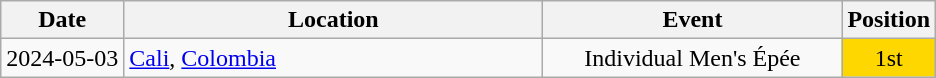<table class="wikitable" style="text-align:center;">
<tr>
<th>Date</th>
<th style="width:17em">Location</th>
<th style="width:12em">Event</th>
<th>Position</th>
</tr>
<tr>
<td>2024-05-03</td>
<td rowspan="1" align="left"> <a href='#'>Cali</a>, <a href='#'>Colombia</a></td>
<td>Individual Men's Épée</td>
<td bgcolor="gold">1st</td>
</tr>
</table>
